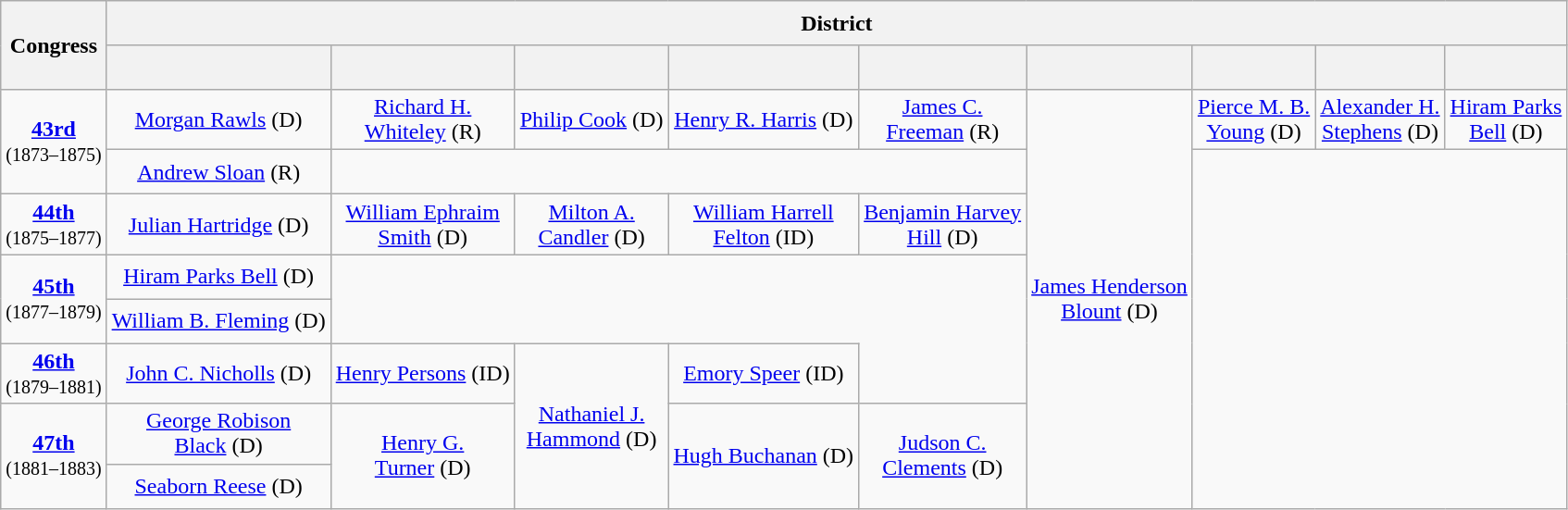<table class=wikitable style="text-align:center">
<tr style="height:2em">
<th rowspan=2>Congress</th>
<th colspan=9>District</th>
</tr>
<tr style="height:2em">
<th></th>
<th></th>
<th></th>
<th></th>
<th></th>
<th></th>
<th></th>
<th></th>
<th></th>
</tr>
<tr style="height:2em">
<td rowspan=2><strong><a href='#'>43rd</a></strong><br><small>(1873–1875)</small></td>
<td><a href='#'>Morgan Rawls</a> (D)</td>
<td><a href='#'>Richard H.<br>Whiteley</a> (R)</td>
<td><a href='#'>Philip Cook</a> (D)</td>
<td><a href='#'>Henry R. Harris</a> (D)</td>
<td><a href='#'>James C.<br>Freeman</a> (R)</td>
<td rowspan="8" ><a href='#'>James Henderson<br>Blount</a> (D)</td>
<td><a href='#'>Pierce M. B.<br>Young</a> (D)</td>
<td><a href='#'>Alexander H.<br>Stephens</a> (D)</td>
<td><a href='#'>Hiram Parks<br>Bell</a> (D)</td>
</tr>
<tr style="height:2em">
<td><a href='#'>Andrew Sloan</a> (R)</td>
</tr>
<tr style="height:2em">
<td><strong><a href='#'>44th</a></strong><br><small>(1875–1877)</small></td>
<td><a href='#'>Julian Hartridge</a> (D)</td>
<td><a href='#'>William Ephraim<br>Smith</a> (D)</td>
<td><a href='#'>Milton A.<br>Candler</a> (D)</td>
<td><a href='#'>William Harrell<br>Felton</a> (ID)</td>
<td><a href='#'>Benjamin Harvey<br>Hill</a> (D)</td>
</tr>
<tr style="height:2em">
<td rowspan=2><strong><a href='#'>45th</a></strong><br><small>(1877–1879)</small></td>
<td><a href='#'>Hiram Parks Bell</a> (D)</td>
</tr>
<tr style="height:2em">
<td><a href='#'>William B. Fleming</a> (D)</td>
</tr>
<tr style="height:2em">
<td><strong><a href='#'>46th</a></strong><br><small>(1879–1881)</small></td>
<td><a href='#'>John C. Nicholls</a> (D)</td>
<td><a href='#'>Henry Persons</a> (ID)</td>
<td rowspan="3" ><a href='#'>Nathaniel J.<br>Hammond</a> (D)</td>
<td><a href='#'>Emory Speer</a> (ID)</td>
</tr>
<tr style="height:2em">
<td rowspan=2><strong><a href='#'>47th</a></strong><br><small>(1881–1883)</small></td>
<td><a href='#'>George Robison<br>Black</a> (D)</td>
<td rowspan="2" ><a href='#'>Henry G.<br>Turner</a> (D)</td>
<td rowspan="2" ><a href='#'>Hugh Buchanan</a> (D)</td>
<td rowspan="2" ><a href='#'>Judson C.<br>Clements</a> (D)</td>
</tr>
<tr style="height:2em">
<td><a href='#'>Seaborn Reese</a> (D)</td>
</tr>
</table>
